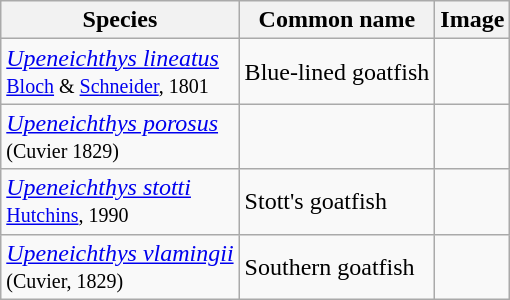<table class="wikitable">
<tr>
<th>Species</th>
<th>Common name</th>
<th>Image</th>
</tr>
<tr>
<td><em><a href='#'>Upeneichthys lineatus</a></em><br><small><a href='#'>Bloch</a> & <a href='#'>Schneider</a>, 1801</small></td>
<td>Blue-lined goatfish</td>
<td></td>
</tr>
<tr>
<td><em><a href='#'>Upeneichthys porosus</a></em><br><small>(Cuvier 1829)</small></td>
<td></td>
<td></td>
</tr>
<tr>
<td><em><a href='#'>Upeneichthys stotti</a></em><br><small><a href='#'>Hutchins</a>, 1990</small></td>
<td>Stott's goatfish</td>
<td></td>
</tr>
<tr>
<td><em><a href='#'>Upeneichthys vlamingii</a></em><br><small>(Cuvier, 1829)</small></td>
<td>Southern goatfish</td>
<td></td>
</tr>
</table>
